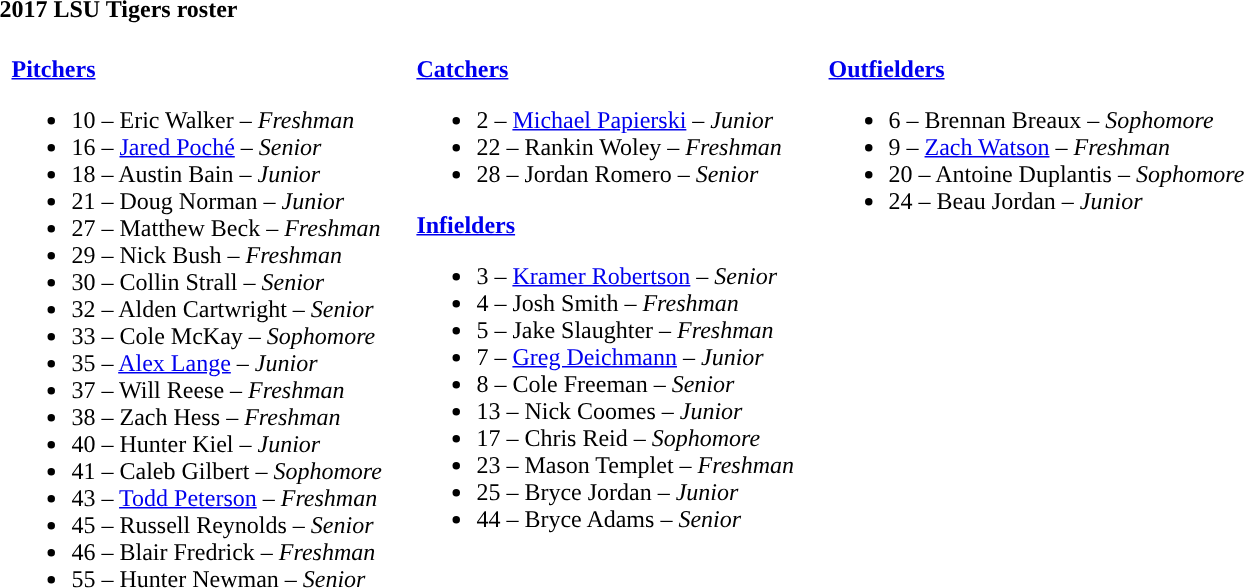<table class="toccolours" style="text-align: left;">
<tr>
<td colspan=9><strong>2017 LSU Tigers roster</strong></td>
</tr>
<tr>
<td width="03"> </td>
<td valign="top"><br><strong><a href='#'>Pitchers</a></strong><ul><li>10 – Eric Walker – <em>Freshman</em></li><li>16 – <a href='#'>Jared Poché</a> – <em>Senior</em></li><li>18 – Austin Bain – <em>Junior</em></li><li>21 – Doug Norman – <em>Junior</em></li><li>27 – Matthew Beck – <em>Freshman</em></li><li>29 – Nick Bush – <em>Freshman</em></li><li>30 – Collin Strall – <em>Senior</em></li><li>32 – Alden Cartwright – <em>Senior</em></li><li>33 – Cole McKay – <em>Sophomore</em></li><li>35 – <a href='#'>Alex Lange</a> – <em>Junior</em></li><li>37 – Will Reese – <em>Freshman</em></li><li>38 – Zach Hess – <em>Freshman</em></li><li>40 – Hunter Kiel – <em>Junior</em></li><li>41 – Caleb Gilbert – <em>Sophomore</em></li><li>43 – <a href='#'>Todd Peterson</a> – <em>Freshman</em></li><li>45 – Russell Reynolds – <em>Senior</em></li><li>46 – Blair Fredrick – <em>Freshman</em></li><li>55 – Hunter Newman – <em>Senior</em></li></ul></td>
<td width="15"> </td>
<td valign="top"><br><strong><a href='#'>Catchers</a></strong><ul><li>2 – <a href='#'>Michael Papierski</a> – <em>Junior</em></li><li>22 – Rankin Woley – <em>Freshman</em></li><li>28 – Jordan Romero – <em>Senior</em></li></ul><strong><a href='#'>Infielders</a></strong><ul><li>3 – <a href='#'>Kramer Robertson</a> – <em>Senior</em></li><li>4 – Josh Smith – <em>Freshman</em></li><li>5 – Jake Slaughter – <em>Freshman</em></li><li>7 – <a href='#'>Greg Deichmann</a> – <em>Junior</em></li><li>8 – Cole Freeman – <em>Senior</em></li><li>13 – Nick Coomes – <em>Junior</em></li><li>17 – Chris Reid – <em>Sophomore</em></li><li>23 – Mason Templet – <em>Freshman</em></li><li>25 – Bryce Jordan – <em>Junior</em></li><li>44 – Bryce Adams – <em>Senior</em></li></ul></td>
<td width="15"> </td>
<td valign="top"><br><strong><a href='#'>Outfielders</a></strong><ul><li>6 – Brennan Breaux – <em>Sophomore</em></li><li>9 – <a href='#'>Zach Watson</a> – <em>Freshman</em></li><li>20 – Antoine Duplantis – <em>Sophomore</em></li><li>24 – Beau Jordan – <em>Junior</em></li></ul></td>
<td width="25"> </td>
</tr>
</table>
